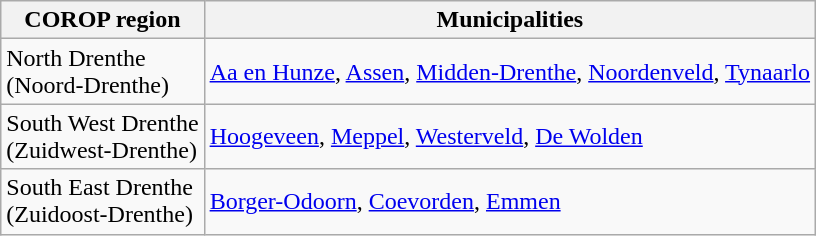<table class="wikitable sortable">
<tr>
<th>COROP region</th>
<th>Municipalities</th>
</tr>
<tr>
<td>North Drenthe<br>(Noord-Drenthe)</td>
<td><a href='#'>Aa en Hunze</a>, <a href='#'>Assen</a>, <a href='#'>Midden-Drenthe</a>, <a href='#'>Noordenveld</a>, <a href='#'>Tynaarlo</a></td>
</tr>
<tr>
<td>South West Drenthe<br>(Zuidwest-Drenthe)</td>
<td><a href='#'>Hoogeveen</a>, <a href='#'>Meppel</a>, <a href='#'>Westerveld</a>, <a href='#'>De Wolden</a></td>
</tr>
<tr>
<td>South East Drenthe<br>(Zuidoost-Drenthe)</td>
<td><a href='#'>Borger-Odoorn</a>, <a href='#'>Coevorden</a>, <a href='#'>Emmen</a></td>
</tr>
</table>
